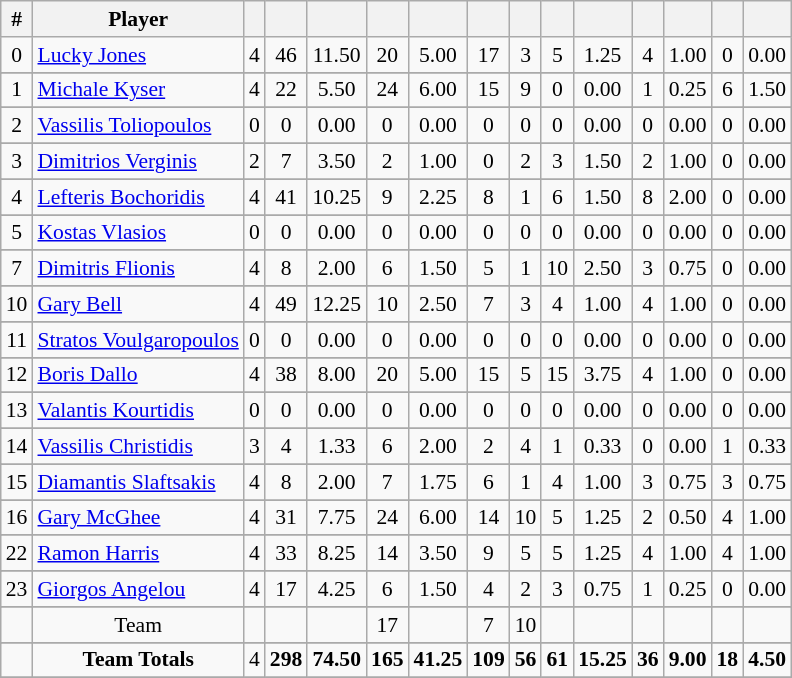<table class="wikitable sortable" style="font-size:90%; text-align:center;">
<tr>
<th>#</th>
<th>Player</th>
<th></th>
<th></th>
<th></th>
<th></th>
<th></th>
<th></th>
<th></th>
<th></th>
<th></th>
<th></th>
<th></th>
<th></th>
<th></th>
</tr>
<tr>
<td>0</td>
<td align="left"> <a href='#'>Lucky Jones</a></td>
<td>4</td>
<td>46</td>
<td>11.50</td>
<td>20</td>
<td>5.00</td>
<td>17</td>
<td>3</td>
<td>5</td>
<td>1.25</td>
<td>4</td>
<td>1.00</td>
<td>0</td>
<td>0.00</td>
</tr>
<tr>
</tr>
<tr>
<td>1</td>
<td align="left"> <a href='#'>Michale Kyser</a></td>
<td>4</td>
<td>22</td>
<td>5.50</td>
<td>24</td>
<td>6.00</td>
<td>15</td>
<td>9</td>
<td>0</td>
<td>0.00</td>
<td>1</td>
<td>0.25</td>
<td>6</td>
<td>1.50</td>
</tr>
<tr>
</tr>
<tr>
<td>2</td>
<td align="left"> <a href='#'>Vassilis Toliopoulos</a></td>
<td>0</td>
<td>0</td>
<td>0.00</td>
<td>0</td>
<td>0.00</td>
<td>0</td>
<td>0</td>
<td>0</td>
<td>0.00</td>
<td>0</td>
<td>0.00</td>
<td>0</td>
<td>0.00</td>
</tr>
<tr>
</tr>
<tr>
<td>3</td>
<td align="left"> <a href='#'>Dimitrios Verginis</a></td>
<td>2</td>
<td>7</td>
<td>3.50</td>
<td>2</td>
<td>1.00</td>
<td>0</td>
<td>2</td>
<td>3</td>
<td>1.50</td>
<td>2</td>
<td>1.00</td>
<td>0</td>
<td>0.00</td>
</tr>
<tr>
</tr>
<tr>
<td>4</td>
<td align="left"> <a href='#'>Lefteris Bochoridis</a></td>
<td>4</td>
<td>41</td>
<td>10.25</td>
<td>9</td>
<td>2.25</td>
<td>8</td>
<td>1</td>
<td>6</td>
<td>1.50</td>
<td>8</td>
<td>2.00</td>
<td>0</td>
<td>0.00</td>
</tr>
<tr>
</tr>
<tr>
<td>5</td>
<td align="left"> <a href='#'>Kostas Vlasios</a></td>
<td>0</td>
<td>0</td>
<td>0.00</td>
<td>0</td>
<td>0.00</td>
<td>0</td>
<td>0</td>
<td>0</td>
<td>0.00</td>
<td>0</td>
<td>0.00</td>
<td>0</td>
<td>0.00</td>
</tr>
<tr>
</tr>
<tr>
<td>7</td>
<td align="left"> <a href='#'>Dimitris Flionis</a></td>
<td>4</td>
<td>8</td>
<td>2.00</td>
<td>6</td>
<td>1.50</td>
<td>5</td>
<td>1</td>
<td>10</td>
<td>2.50</td>
<td>3</td>
<td>0.75</td>
<td>0</td>
<td>0.00</td>
</tr>
<tr>
</tr>
<tr>
<td>10</td>
<td align="left"> <a href='#'>Gary Bell</a></td>
<td>4</td>
<td>49</td>
<td>12.25</td>
<td>10</td>
<td>2.50</td>
<td>7</td>
<td>3</td>
<td>4</td>
<td>1.00</td>
<td>4</td>
<td>1.00</td>
<td>0</td>
<td>0.00</td>
</tr>
<tr>
</tr>
<tr>
<td>11</td>
<td align="left"> <a href='#'>Stratos Voulgaropoulos</a></td>
<td>0</td>
<td>0</td>
<td>0.00</td>
<td>0</td>
<td>0.00</td>
<td>0</td>
<td>0</td>
<td>0</td>
<td>0.00</td>
<td>0</td>
<td>0.00</td>
<td>0</td>
<td>0.00</td>
</tr>
<tr>
</tr>
<tr>
<td>12</td>
<td align="left"> <a href='#'>Boris Dallo</a></td>
<td>4</td>
<td>38</td>
<td>8.00</td>
<td>20</td>
<td>5.00</td>
<td>15</td>
<td>5</td>
<td>15</td>
<td>3.75</td>
<td>4</td>
<td>1.00</td>
<td>0</td>
<td>0.00</td>
</tr>
<tr>
</tr>
<tr>
<td>13</td>
<td align="left"> <a href='#'>Valantis Kourtidis</a></td>
<td>0</td>
<td>0</td>
<td>0.00</td>
<td>0</td>
<td>0.00</td>
<td>0</td>
<td>0</td>
<td>0</td>
<td>0.00</td>
<td>0</td>
<td>0.00</td>
<td>0</td>
<td>0.00</td>
</tr>
<tr>
</tr>
<tr>
<td>14</td>
<td align="left"> <a href='#'>Vassilis Christidis</a></td>
<td>3</td>
<td>4</td>
<td>1.33</td>
<td>6</td>
<td>2.00</td>
<td>2</td>
<td>4</td>
<td>1</td>
<td>0.33</td>
<td>0</td>
<td>0.00</td>
<td>1</td>
<td>0.33</td>
</tr>
<tr>
</tr>
<tr>
<td>15</td>
<td align="left"> <a href='#'>Diamantis Slaftsakis</a></td>
<td>4</td>
<td>8</td>
<td>2.00</td>
<td>7</td>
<td>1.75</td>
<td>6</td>
<td>1</td>
<td>4</td>
<td>1.00</td>
<td>3</td>
<td>0.75</td>
<td>3</td>
<td>0.75</td>
</tr>
<tr>
</tr>
<tr>
<td>16</td>
<td align="left"> <a href='#'>Gary McGhee</a></td>
<td>4</td>
<td>31</td>
<td>7.75</td>
<td>24</td>
<td>6.00</td>
<td>14</td>
<td>10</td>
<td>5</td>
<td>1.25</td>
<td>2</td>
<td>0.50</td>
<td>4</td>
<td>1.00</td>
</tr>
<tr>
</tr>
<tr>
<td>22</td>
<td align="left"> <a href='#'>Ramon Harris</a></td>
<td>4</td>
<td>33</td>
<td>8.25</td>
<td>14</td>
<td>3.50</td>
<td>9</td>
<td>5</td>
<td>5</td>
<td>1.25</td>
<td>4</td>
<td>1.00</td>
<td>4</td>
<td>1.00</td>
</tr>
<tr>
</tr>
<tr>
<td>23</td>
<td align="left"> <a href='#'>Giorgos Angelou</a></td>
<td>4</td>
<td>17</td>
<td>4.25</td>
<td>6</td>
<td>1.50</td>
<td>4</td>
<td>2</td>
<td>3</td>
<td>0.75</td>
<td>1</td>
<td>0.25</td>
<td>0</td>
<td>0.00</td>
</tr>
<tr>
</tr>
<tr>
<td></td>
<td>Team</td>
<td></td>
<td></td>
<td></td>
<td>17</td>
<td></td>
<td>7</td>
<td>10</td>
<td></td>
<td></td>
<td></td>
<td></td>
<td></td>
<td></td>
</tr>
<tr>
</tr>
<tr>
<td></td>
<td><strong>Team Totals</strong></td>
<td>4</td>
<td><strong>298</strong></td>
<td><strong>74.50</strong></td>
<td><strong>165</strong></td>
<td><strong>41.25</strong></td>
<td><strong>109</strong></td>
<td><strong>56</strong></td>
<td><strong>61</strong></td>
<td><strong>15.25</strong></td>
<td><strong>36</strong></td>
<td><strong>9.00</strong></td>
<td><strong>18</strong></td>
<td><strong>4.50</strong></td>
</tr>
<tr>
</tr>
</table>
